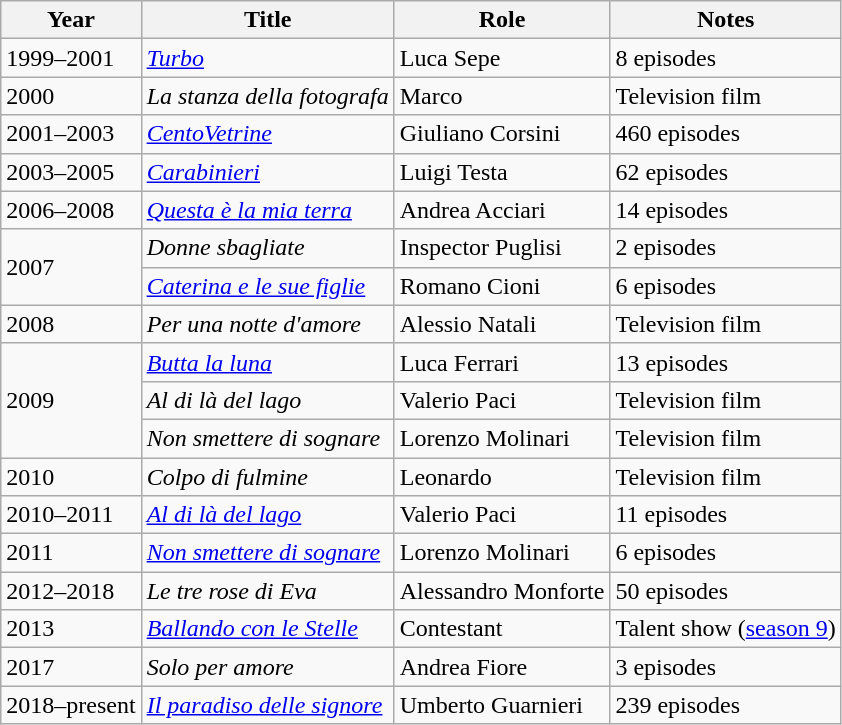<table class="wikitable">
<tr>
<th>Year</th>
<th>Title</th>
<th>Role</th>
<th>Notes</th>
</tr>
<tr>
<td>1999–2001</td>
<td><em><a href='#'>Turbo</a></em></td>
<td>Luca Sepe</td>
<td>8 episodes</td>
</tr>
<tr>
<td>2000</td>
<td><em>La stanza della fotografa</em></td>
<td>Marco</td>
<td>Television film</td>
</tr>
<tr>
<td>2001–2003</td>
<td><em><a href='#'>CentoVetrine</a></em></td>
<td>Giuliano Corsini</td>
<td>460 episodes</td>
</tr>
<tr>
<td>2003–2005</td>
<td><em><a href='#'>Carabinieri</a></em></td>
<td>Luigi Testa</td>
<td>62 episodes</td>
</tr>
<tr>
<td>2006–2008</td>
<td><em><a href='#'>Questa è la mia terra</a></em></td>
<td>Andrea Acciari</td>
<td>14 episodes</td>
</tr>
<tr>
<td rowspan="2">2007</td>
<td><em>Donne sbagliate</em></td>
<td>Inspector Puglisi</td>
<td>2 episodes</td>
</tr>
<tr>
<td><em><a href='#'>Caterina e le sue figlie</a></em></td>
<td>Romano Cioni</td>
<td>6 episodes</td>
</tr>
<tr>
<td>2008</td>
<td><em>Per una notte d'amore</em></td>
<td>Alessio Natali</td>
<td>Television film</td>
</tr>
<tr>
<td rowspan="3">2009</td>
<td><em><a href='#'>Butta la luna</a></em></td>
<td>Luca Ferrari</td>
<td>13 episodes</td>
</tr>
<tr>
<td><em>Al di là del lago</em></td>
<td>Valerio Paci</td>
<td>Television film</td>
</tr>
<tr>
<td><em>Non smettere di sognare</em></td>
<td>Lorenzo Molinari</td>
<td>Television film</td>
</tr>
<tr>
<td>2010</td>
<td><em>Colpo di fulmine</em></td>
<td>Leonardo</td>
<td>Television film</td>
</tr>
<tr>
<td>2010–2011</td>
<td><em><a href='#'>Al di là del lago</a></em></td>
<td>Valerio Paci</td>
<td>11 episodes</td>
</tr>
<tr>
<td>2011</td>
<td><em><a href='#'>Non smettere di sognare</a></em></td>
<td>Lorenzo Molinari</td>
<td>6 episodes</td>
</tr>
<tr>
<td>2012–2018</td>
<td><em>Le tre rose di Eva</em></td>
<td>Alessandro Monforte</td>
<td>50 episodes</td>
</tr>
<tr>
<td>2013</td>
<td><em><a href='#'>Ballando con le Stelle</a></em></td>
<td>Contestant</td>
<td>Talent show (<a href='#'>season 9</a>)</td>
</tr>
<tr>
<td>2017</td>
<td><em>Solo per amore</em></td>
<td>Andrea Fiore</td>
<td>3 episodes</td>
</tr>
<tr>
<td>2018–present</td>
<td><em><a href='#'>Il paradiso delle signore</a></em></td>
<td>Umberto Guarnieri</td>
<td>239 episodes</td>
</tr>
</table>
